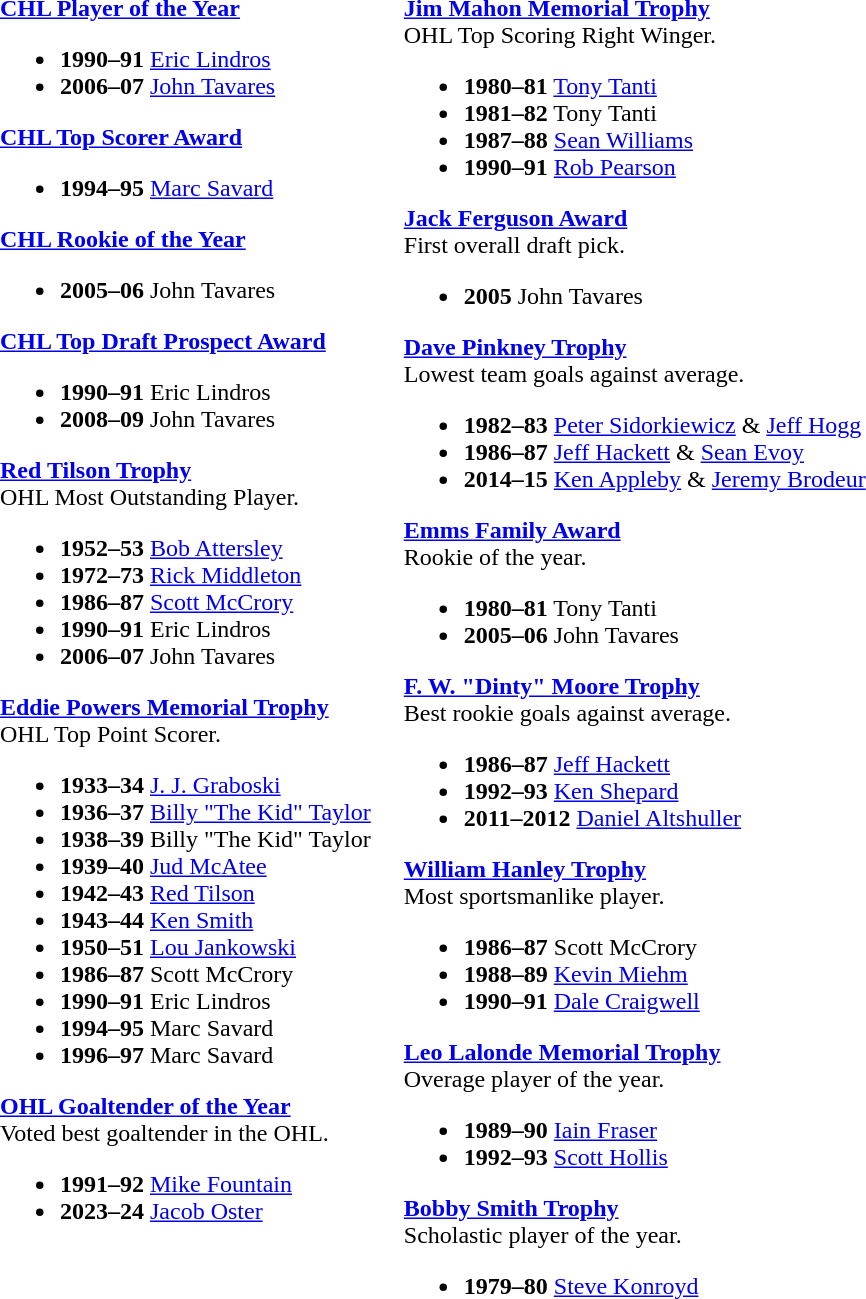<table cellpadding="10">
<tr ---->
<td valign="top"><br><strong><a href='#'>CHL Player of the Year</a></strong><ul><li><strong>1990–91</strong> <a href='#'>Eric Lindros</a></li><li><strong>2006–07</strong> <a href='#'>John Tavares</a></li></ul><strong><a href='#'>CHL Top Scorer Award</a></strong><ul><li><strong>1994–95</strong> <a href='#'>Marc Savard</a></li></ul><strong><a href='#'>CHL Rookie of the Year</a></strong><ul><li><strong>2005–06</strong> John Tavares</li></ul><strong><a href='#'>CHL Top Draft Prospect Award</a></strong><ul><li><strong>1990–91</strong> Eric Lindros</li><li><strong>2008–09</strong> John Tavares</li></ul><strong><a href='#'>Red Tilson Trophy</a></strong><br>OHL Most Outstanding Player.<ul><li><strong>1952–53</strong> <a href='#'>Bob Attersley</a></li><li><strong>1972–73</strong> <a href='#'>Rick Middleton</a></li><li><strong>1986–87</strong> <a href='#'>Scott McCrory</a></li><li><strong>1990–91</strong> Eric Lindros</li><li><strong>2006–07</strong> John Tavares</li></ul><strong><a href='#'>Eddie Powers Memorial Trophy</a></strong><br>OHL Top Point Scorer.<ul><li><strong>1933–34</strong> <a href='#'>J. J. Graboski</a></li><li><strong>1936–37</strong> <a href='#'>Billy "The Kid" Taylor</a></li><li><strong>1938–39</strong> Billy "The Kid" Taylor</li><li><strong>1939–40</strong> <a href='#'>Jud McAtee</a></li><li><strong>1942–43</strong> <a href='#'>Red Tilson</a></li><li><strong>1943–44</strong> <a href='#'>Ken Smith</a></li><li><strong>1950–51</strong> <a href='#'>Lou Jankowski</a></li><li><strong>1986–87</strong> Scott McCrory</li><li><strong>1990–91</strong> Eric Lindros</li><li><strong>1994–95</strong> Marc Savard</li><li><strong>1996–97</strong> Marc Savard</li></ul><strong><a href='#'>OHL Goaltender of the Year</a></strong><br>Voted best goaltender in the OHL.<ul><li><strong>1991–92</strong> <a href='#'>Mike Fountain</a></li><li><strong>2023–24</strong> <a href='#'>Jacob Oster</a></li></ul></td>
<td valign="top"><br><strong><a href='#'>Jim Mahon Memorial Trophy</a></strong><br>OHL Top Scoring Right Winger.<ul><li><strong>1980–81</strong> <a href='#'>Tony Tanti</a></li><li><strong>1981–82</strong> Tony Tanti</li><li><strong>1987–88</strong> <a href='#'>Sean Williams</a></li><li><strong>1990–91</strong> <a href='#'>Rob Pearson</a></li></ul><strong><a href='#'>Jack Ferguson Award</a></strong><br>First overall draft pick.<ul><li><strong>2005</strong> John Tavares</li></ul><strong><a href='#'>Dave Pinkney Trophy</a></strong><br>Lowest team goals against average.<ul><li><strong>1982–83</strong> <a href='#'>Peter Sidorkiewicz</a> & <a href='#'>Jeff Hogg</a></li><li><strong>1986–87</strong> <a href='#'>Jeff Hackett</a> & <a href='#'>Sean Evoy</a></li><li><strong>2014–15</strong> <a href='#'>Ken Appleby</a> & <a href='#'>Jeremy Brodeur</a></li></ul><strong><a href='#'>Emms Family Award</a></strong><br>Rookie of the year.<ul><li><strong>1980–81</strong> Tony Tanti</li><li><strong>2005–06</strong> John Tavares</li></ul><strong><a href='#'>F. W. "Dinty" Moore Trophy</a></strong><br>Best rookie goals against average.<ul><li><strong>1986–87</strong> <a href='#'>Jeff Hackett</a></li><li><strong>1992–93</strong> <a href='#'>Ken Shepard</a></li><li><strong>2011–2012</strong> <a href='#'>Daniel Altshuller</a></li></ul><strong><a href='#'>William Hanley Trophy</a></strong><br>Most sportsmanlike player.<ul><li><strong>1986–87</strong> Scott McCrory</li><li><strong>1988–89</strong> <a href='#'>Kevin Miehm</a></li><li><strong>1990–91</strong> <a href='#'>Dale Craigwell</a></li></ul><strong><a href='#'>Leo Lalonde Memorial Trophy</a></strong><br>Overage player of the year.<ul><li><strong>1989–90</strong> <a href='#'>Iain Fraser</a></li><li><strong>1992–93</strong> <a href='#'>Scott Hollis</a></li></ul><strong><a href='#'>Bobby Smith Trophy</a></strong><br>Scholastic player of the year.<ul><li><strong>1979–80</strong> <a href='#'>Steve Konroyd</a></li></ul></td>
</tr>
</table>
